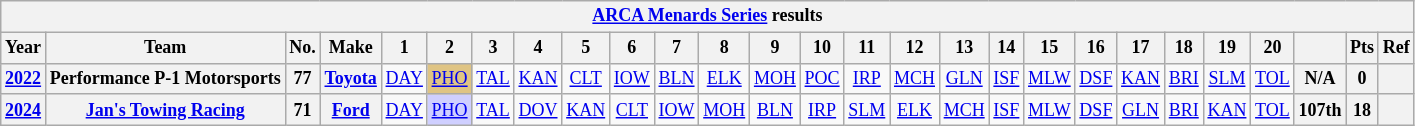<table class="wikitable" style="text-align:center; font-size:75%">
<tr>
<th colspan=27><a href='#'>ARCA Menards Series</a> results</th>
</tr>
<tr>
<th>Year</th>
<th>Team</th>
<th>No.</th>
<th>Make</th>
<th>1</th>
<th>2</th>
<th>3</th>
<th>4</th>
<th>5</th>
<th>6</th>
<th>7</th>
<th>8</th>
<th>9</th>
<th>10</th>
<th>11</th>
<th>12</th>
<th>13</th>
<th>14</th>
<th>15</th>
<th>16</th>
<th>17</th>
<th>18</th>
<th>19</th>
<th>20</th>
<th></th>
<th>Pts</th>
<th>Ref</th>
</tr>
<tr>
<th><a href='#'>2022</a></th>
<th>Performance P-1 Motorsports</th>
<th>77</th>
<th><a href='#'>Toyota</a></th>
<td><a href='#'>DAY</a></td>
<td style="background:#DFC484;"><a href='#'>PHO</a><br></td>
<td><a href='#'>TAL</a></td>
<td><a href='#'>KAN</a></td>
<td><a href='#'>CLT</a></td>
<td><a href='#'>IOW</a></td>
<td><a href='#'>BLN</a></td>
<td><a href='#'>ELK</a></td>
<td><a href='#'>MOH</a></td>
<td><a href='#'>POC</a></td>
<td><a href='#'>IRP</a></td>
<td><a href='#'>MCH</a></td>
<td><a href='#'>GLN</a></td>
<td><a href='#'>ISF</a></td>
<td><a href='#'>MLW</a></td>
<td><a href='#'>DSF</a></td>
<td><a href='#'>KAN</a></td>
<td><a href='#'>BRI</a></td>
<td><a href='#'>SLM</a></td>
<td><a href='#'>TOL</a></td>
<th>N/A</th>
<th>0</th>
<th></th>
</tr>
<tr>
<th><a href='#'>2024</a></th>
<th><a href='#'>Jan's Towing Racing</a></th>
<th>71</th>
<th><a href='#'>Ford</a></th>
<td><a href='#'>DAY</a></td>
<td style="background:#CFCFFF;"><a href='#'>PHO</a><br></td>
<td><a href='#'>TAL</a></td>
<td><a href='#'>DOV</a></td>
<td><a href='#'>KAN</a></td>
<td><a href='#'>CLT</a></td>
<td><a href='#'>IOW</a></td>
<td><a href='#'>MOH</a></td>
<td><a href='#'>BLN</a></td>
<td><a href='#'>IRP</a></td>
<td><a href='#'>SLM</a></td>
<td><a href='#'>ELK</a></td>
<td><a href='#'>MCH</a></td>
<td><a href='#'>ISF</a></td>
<td><a href='#'>MLW</a></td>
<td><a href='#'>DSF</a></td>
<td><a href='#'>GLN</a></td>
<td><a href='#'>BRI</a></td>
<td><a href='#'>KAN</a></td>
<td><a href='#'>TOL</a></td>
<th>107th</th>
<th>18</th>
<th></th>
</tr>
</table>
